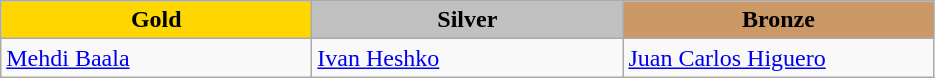<table class="wikitable" style="text-align:left">
<tr align="center">
<td width=200 bgcolor=gold><strong>Gold</strong></td>
<td width=200 bgcolor=silver><strong>Silver</strong></td>
<td width=200 bgcolor=CC9966><strong>Bronze</strong></td>
</tr>
<tr>
<td><a href='#'>Mehdi Baala</a><br><em></em></td>
<td><a href='#'>Ivan Heshko</a><br><em></em></td>
<td><a href='#'>Juan Carlos Higuero</a><br><em></em></td>
</tr>
</table>
